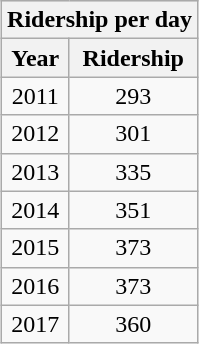<table class="wikitable" style="margin: 1em 0.2em; text-align: center;">
<tr style="background: #ddd;">
<th colspan="2">Ridership per day </th>
</tr>
<tr>
<th>Year</th>
<th>Ridership</th>
</tr>
<tr>
<td>2011</td>
<td>293</td>
</tr>
<tr>
<td>2012</td>
<td>301</td>
</tr>
<tr>
<td>2013</td>
<td>335</td>
</tr>
<tr>
<td>2014</td>
<td>351</td>
</tr>
<tr>
<td>2015</td>
<td>373</td>
</tr>
<tr>
<td>2016</td>
<td>373</td>
</tr>
<tr>
<td>2017</td>
<td>360</td>
</tr>
</table>
